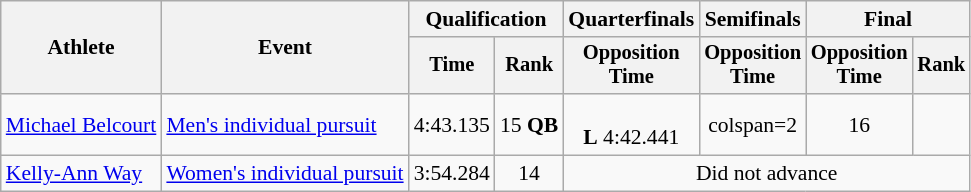<table class="wikitable" style="font-size:90%">
<tr>
<th rowspan=2>Athlete</th>
<th rowspan=2>Event</th>
<th colspan=2>Qualification</th>
<th>Quarterfinals</th>
<th>Semifinals</th>
<th colspan=2>Final</th>
</tr>
<tr style="font-size:95%">
<th>Time</th>
<th>Rank</th>
<th>Opposition<br>Time</th>
<th>Opposition<br>Time</th>
<th>Opposition<br>Time</th>
<th>Rank</th>
</tr>
<tr align=center>
<td align=left><a href='#'>Michael Belcourt</a></td>
<td align=left><a href='#'>Men's individual pursuit</a></td>
<td>4:43.135</td>
<td>15 <strong>QB</strong></td>
<td><br><strong>L</strong> 4:42.441</td>
<td>colspan=2</td>
<td>16</td>
</tr>
<tr align=center>
<td align=left><a href='#'>Kelly-Ann Way</a></td>
<td align=left><a href='#'>Women's individual pursuit</a></td>
<td>3:54.284</td>
<td>14</td>
<td colspan=4>Did not advance</td>
</tr>
</table>
